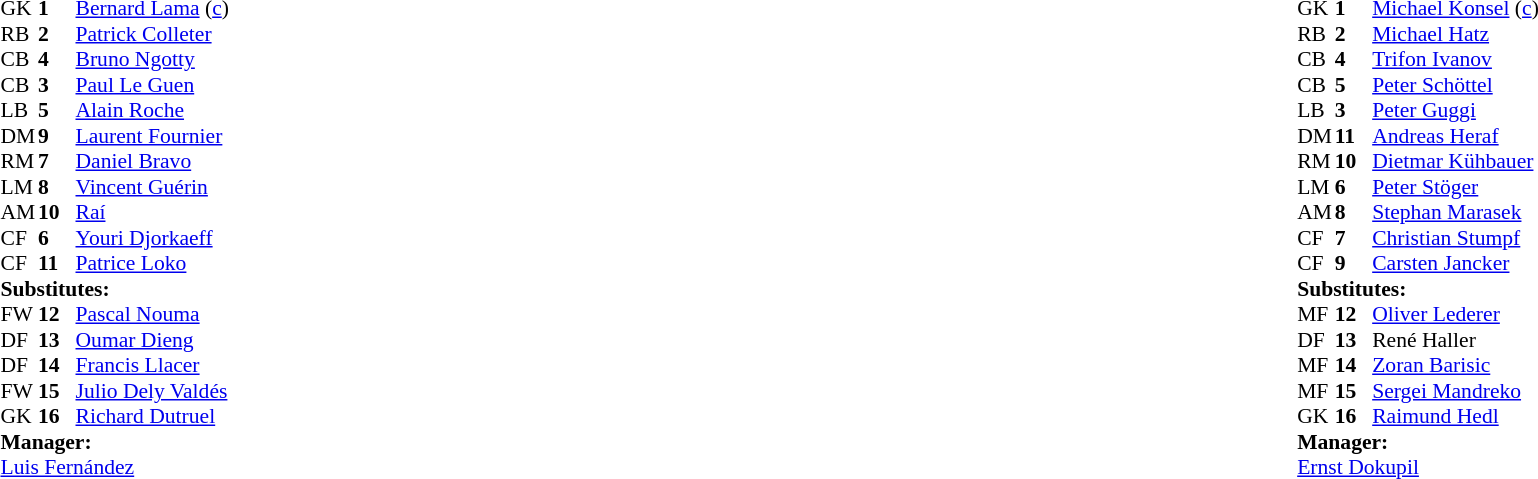<table width="100%">
<tr>
<td valign="top" width="40%"><br><table style="font-size:90%" cellspacing="0" cellpadding="0">
<tr>
<th width=25></th>
<th width=25></th>
</tr>
<tr>
<td>GK</td>
<td><strong>1</strong></td>
<td> <a href='#'>Bernard Lama</a> (<a href='#'>c</a>)</td>
</tr>
<tr>
<td>RB</td>
<td><strong>2</strong></td>
<td> <a href='#'>Patrick Colleter</a></td>
</tr>
<tr>
<td>CB</td>
<td><strong>4</strong></td>
<td> <a href='#'>Bruno Ngotty</a></td>
</tr>
<tr>
<td>CB</td>
<td><strong>3</strong></td>
<td> <a href='#'>Paul Le Guen</a></td>
</tr>
<tr>
<td>LB</td>
<td><strong>5</strong></td>
<td> <a href='#'>Alain Roche</a></td>
</tr>
<tr>
<td>DM</td>
<td><strong>9</strong></td>
<td> <a href='#'>Laurent Fournier</a></td>
<td></td>
<td></td>
</tr>
<tr>
<td>RM</td>
<td><strong>7</strong></td>
<td> <a href='#'>Daniel Bravo</a></td>
</tr>
<tr>
<td>LM</td>
<td><strong>8</strong></td>
<td> <a href='#'>Vincent Guérin</a></td>
</tr>
<tr>
<td>AM</td>
<td><strong>10</strong></td>
<td> <a href='#'>Raí</a></td>
<td></td>
<td></td>
</tr>
<tr>
<td>CF</td>
<td><strong>6</strong></td>
<td> <a href='#'>Youri Djorkaeff</a></td>
</tr>
<tr>
<td>CF</td>
<td><strong>11</strong></td>
<td> <a href='#'>Patrice Loko</a></td>
</tr>
<tr>
<td colspan=3><strong>Substitutes:</strong></td>
</tr>
<tr>
<td>FW</td>
<td><strong>12</strong></td>
<td> <a href='#'>Pascal Nouma</a></td>
</tr>
<tr>
<td>DF</td>
<td><strong>13</strong></td>
<td> <a href='#'>Oumar Dieng</a></td>
</tr>
<tr>
<td>DF</td>
<td><strong>14</strong></td>
<td> <a href='#'>Francis Llacer</a></td>
<td></td>
<td></td>
</tr>
<tr>
<td>FW</td>
<td><strong>15</strong></td>
<td> <a href='#'>Julio Dely Valdés</a></td>
<td></td>
<td></td>
</tr>
<tr>
<td>GK</td>
<td><strong>16</strong></td>
<td> <a href='#'>Richard Dutruel</a></td>
</tr>
<tr>
<td colspan=3><strong>Manager:</strong></td>
</tr>
<tr>
<td colspan=4> <a href='#'>Luis Fernández</a></td>
</tr>
</table>
</td>
<td valign="top"></td>
<td valign="top" width="50%"><br><table style="font-size: 90%; margin: auto;" cellspacing="0" cellpadding="0">
<tr>
<th width=25></th>
<th width=25></th>
</tr>
<tr>
<td>GK</td>
<td><strong>1</strong></td>
<td> <a href='#'>Michael Konsel</a> (<a href='#'>c</a>)</td>
</tr>
<tr>
<td>RB</td>
<td><strong>2</strong></td>
<td> <a href='#'>Michael Hatz</a></td>
<td></td>
</tr>
<tr>
<td>CB</td>
<td><strong>4</strong></td>
<td> <a href='#'>Trifon Ivanov</a></td>
</tr>
<tr>
<td>CB</td>
<td><strong>5</strong></td>
<td> <a href='#'>Peter Schöttel</a></td>
<td></td>
</tr>
<tr>
<td>LB</td>
<td><strong>3</strong></td>
<td> <a href='#'>Peter Guggi</a></td>
</tr>
<tr>
<td>DM</td>
<td><strong>11</strong></td>
<td> <a href='#'>Andreas Heraf</a></td>
<td></td>
</tr>
<tr>
<td>RM</td>
<td><strong>10</strong></td>
<td> <a href='#'>Dietmar Kühbauer</a></td>
</tr>
<tr>
<td>LM</td>
<td><strong>6</strong></td>
<td> <a href='#'>Peter Stöger</a></td>
<td></td>
</tr>
<tr>
<td>AM</td>
<td><strong>8</strong></td>
<td> <a href='#'>Stephan Marasek</a></td>
</tr>
<tr>
<td>CF</td>
<td><strong>7</strong></td>
<td> <a href='#'>Christian Stumpf</a></td>
<td></td>
<td></td>
</tr>
<tr>
<td>CF</td>
<td><strong>9</strong></td>
<td> <a href='#'>Carsten Jancker</a></td>
<td></td>
</tr>
<tr>
<td colspan= 3><strong>Substitutes:</strong></td>
</tr>
<tr>
<td>MF</td>
<td><strong>12</strong></td>
<td> <a href='#'>Oliver Lederer</a></td>
</tr>
<tr>
<td>DF</td>
<td><strong>13</strong></td>
<td> René Haller</td>
</tr>
<tr>
<td>MF</td>
<td><strong>14</strong></td>
<td> <a href='#'>Zoran Barisic</a></td>
<td></td>
<td></td>
</tr>
<tr>
<td>MF</td>
<td><strong>15</strong></td>
<td> <a href='#'>Sergei Mandreko</a></td>
</tr>
<tr>
<td>GK</td>
<td><strong>16</strong></td>
<td> <a href='#'>Raimund Hedl</a></td>
</tr>
<tr>
<td colspan=3><strong>Manager:</strong></td>
</tr>
<tr>
<td colspan=4> <a href='#'>Ernst Dokupil</a></td>
</tr>
</table>
</td>
</tr>
</table>
